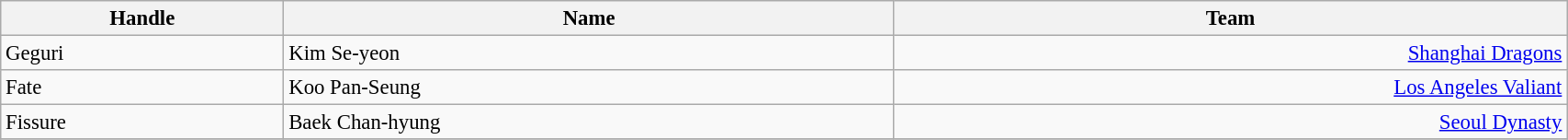<table class="wikitable" style="width:90%; font-size:95%;">
<tr>
<th scope="col">Handle</th>
<th scope="col">Name</th>
<th scope="col">Team</th>
</tr>
<tr>
<td>Geguri</td>
<td>Kim Se-yeon</td>
<td align="right"><a href='#'>Shanghai Dragons</a></td>
</tr>
<tr>
<td>Fate</td>
<td>Koo Pan-Seung</td>
<td align="right"><a href='#'>Los Angeles Valiant</a></td>
</tr>
<tr>
<td>Fissure</td>
<td>Baek Chan-hyung</td>
<td align="right"><a href='#'>Seoul Dynasty</a></td>
</tr>
<tr>
</tr>
</table>
